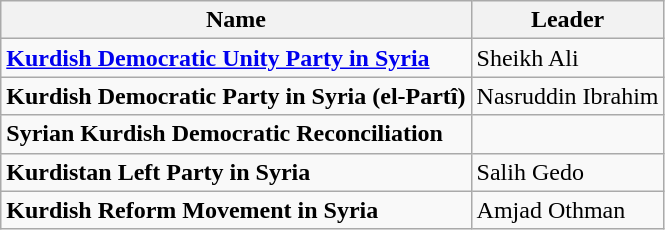<table class="wikitable sortable">
<tr>
<th>Name</th>
<th>Leader</th>
</tr>
<tr>
<td><strong><a href='#'>Kurdish Democratic Unity Party in Syria</a></strong></td>
<td>Sheikh Ali</td>
</tr>
<tr>
<td><strong> Kurdish Democratic Party in Syria (el-Partî)</strong></td>
<td>Nasruddin Ibrahim</td>
</tr>
<tr>
<td><strong>Syrian Kurdish Democratic Reconciliation</strong></td>
<td></td>
</tr>
<tr>
<td><strong>Kurdistan Left Party in Syria</strong></td>
<td>Salih Gedo</td>
</tr>
<tr>
<td><strong>Kurdish Reform Movement in Syria</strong></td>
<td>Amjad Othman</td>
</tr>
</table>
